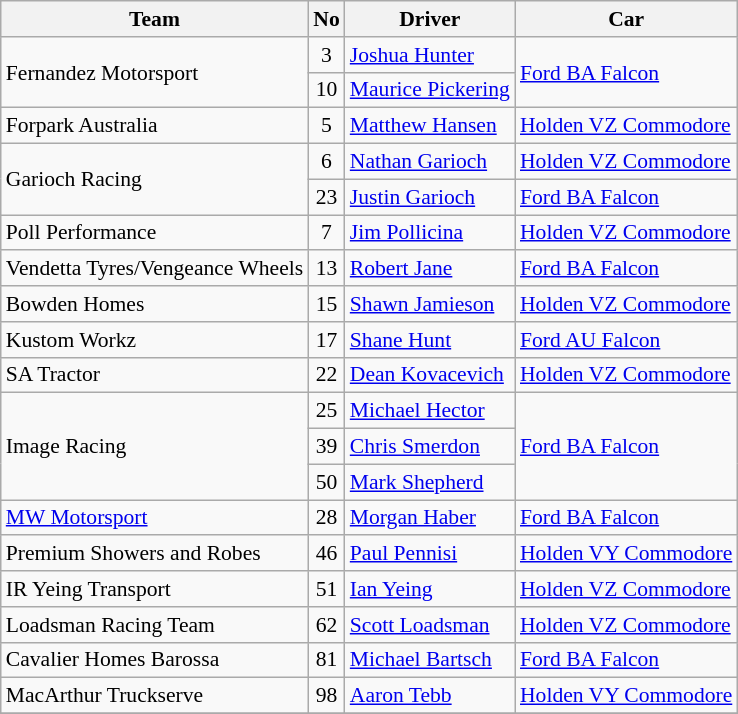<table class="wikitable" style="font-size: 90%;">
<tr>
<th>Team</th>
<th>No</th>
<th>Driver</th>
<th>Car</th>
</tr>
<tr>
<td rowspan=2>Fernandez Motorsport</td>
<td align="center">3</td>
<td><a href='#'>Joshua Hunter</a></td>
<td rowspan=2><a href='#'>Ford BA Falcon</a></td>
</tr>
<tr>
<td align="center">10</td>
<td><a href='#'>Maurice Pickering</a></td>
</tr>
<tr>
<td>Forpark Australia</td>
<td align="center">5</td>
<td><a href='#'>Matthew Hansen</a></td>
<td><a href='#'>Holden VZ Commodore</a></td>
</tr>
<tr>
<td rowspan=2>Garioch Racing</td>
<td align="center">6</td>
<td><a href='#'>Nathan Garioch</a></td>
<td><a href='#'>Holden VZ Commodore</a></td>
</tr>
<tr>
<td align="center">23</td>
<td><a href='#'>Justin Garioch</a></td>
<td><a href='#'>Ford BA Falcon</a></td>
</tr>
<tr>
<td>Poll Performance</td>
<td align="center">7</td>
<td><a href='#'>Jim Pollicina</a></td>
<td><a href='#'>Holden VZ Commodore</a></td>
</tr>
<tr>
<td>Vendetta Tyres/Vengeance Wheels</td>
<td align="center">13</td>
<td><a href='#'>Robert Jane</a></td>
<td><a href='#'>Ford BA Falcon</a></td>
</tr>
<tr>
<td>Bowden Homes</td>
<td align="center">15</td>
<td><a href='#'>Shawn Jamieson</a></td>
<td><a href='#'>Holden VZ Commodore</a></td>
</tr>
<tr>
<td>Kustom Workz</td>
<td align="center">17</td>
<td><a href='#'>Shane Hunt</a></td>
<td><a href='#'>Ford AU Falcon</a></td>
</tr>
<tr>
<td>SA Tractor</td>
<td align="center">22</td>
<td><a href='#'>Dean Kovacevich</a></td>
<td><a href='#'>Holden VZ Commodore</a></td>
</tr>
<tr>
<td rowspan=3>Image Racing</td>
<td align="center">25</td>
<td><a href='#'>Michael Hector</a></td>
<td rowspan=3><a href='#'>Ford BA Falcon</a></td>
</tr>
<tr>
<td align="center">39</td>
<td><a href='#'>Chris Smerdon</a></td>
</tr>
<tr>
<td align="center">50</td>
<td><a href='#'>Mark Shepherd</a></td>
</tr>
<tr>
<td><a href='#'>MW Motorsport</a></td>
<td align="center">28</td>
<td><a href='#'>Morgan Haber</a></td>
<td><a href='#'>Ford BA Falcon</a></td>
</tr>
<tr>
<td>Premium Showers and Robes</td>
<td align="center">46</td>
<td><a href='#'>Paul Pennisi</a></td>
<td><a href='#'>Holden VY Commodore</a></td>
</tr>
<tr>
<td>IR Yeing Transport</td>
<td align="center">51</td>
<td><a href='#'>Ian Yeing</a></td>
<td><a href='#'>Holden VZ Commodore</a></td>
</tr>
<tr>
<td>Loadsman Racing Team</td>
<td align="center">62</td>
<td><a href='#'>Scott Loadsman</a></td>
<td><a href='#'>Holden VZ Commodore</a></td>
</tr>
<tr>
<td>Cavalier Homes Barossa</td>
<td align="center">81</td>
<td><a href='#'>Michael Bartsch</a></td>
<td><a href='#'>Ford BA Falcon</a></td>
</tr>
<tr>
<td>MacArthur Truckserve</td>
<td align="center">98</td>
<td><a href='#'>Aaron Tebb</a></td>
<td><a href='#'>Holden VY Commodore</a></td>
</tr>
<tr>
</tr>
</table>
